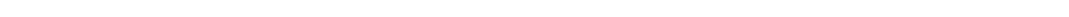<table style="width:88%; text-align:center;">
<tr style="color:white;">
<td style="background:"><strong>58</strong></td>
<td style="background:"><strong>3</strong></td>
<td style="background:"><strong>2</strong></td>
</tr>
<tr>
<td></td>
<td></td>
<td></td>
</tr>
</table>
